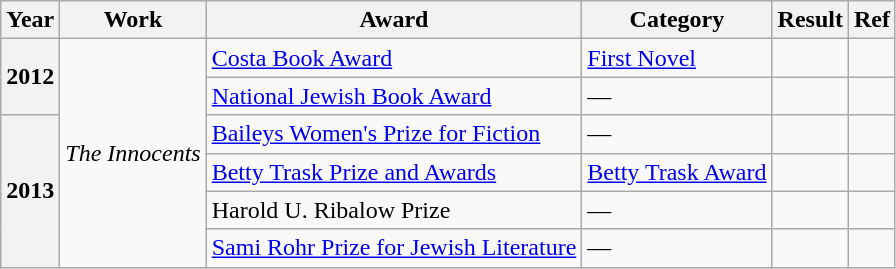<table class="wikitable">
<tr>
<th>Year</th>
<th>Work</th>
<th>Award</th>
<th>Category</th>
<th>Result</th>
<th>Ref</th>
</tr>
<tr>
<th rowspan="2">2012</th>
<td rowspan="6"><em>The Innocents</em></td>
<td><a href='#'>Costa Book Award</a></td>
<td><a href='#'>First Novel</a></td>
<td></td>
<td></td>
</tr>
<tr>
<td><a href='#'>National Jewish Book Award</a></td>
<td>—</td>
<td></td>
<td></td>
</tr>
<tr>
<th rowspan="4">2013</th>
<td><a href='#'>Baileys Women's Prize for Fiction</a></td>
<td>—</td>
<td></td>
<td></td>
</tr>
<tr>
<td><a href='#'>Betty Trask Prize and Awards</a></td>
<td><a href='#'>Betty Trask Award</a></td>
<td></td>
<td></td>
</tr>
<tr>
<td>Harold U. Ribalow Prize</td>
<td>—</td>
<td></td>
<td></td>
</tr>
<tr>
<td><a href='#'>Sami Rohr Prize for Jewish Literature</a></td>
<td>—</td>
<td></td>
<td></td>
</tr>
</table>
